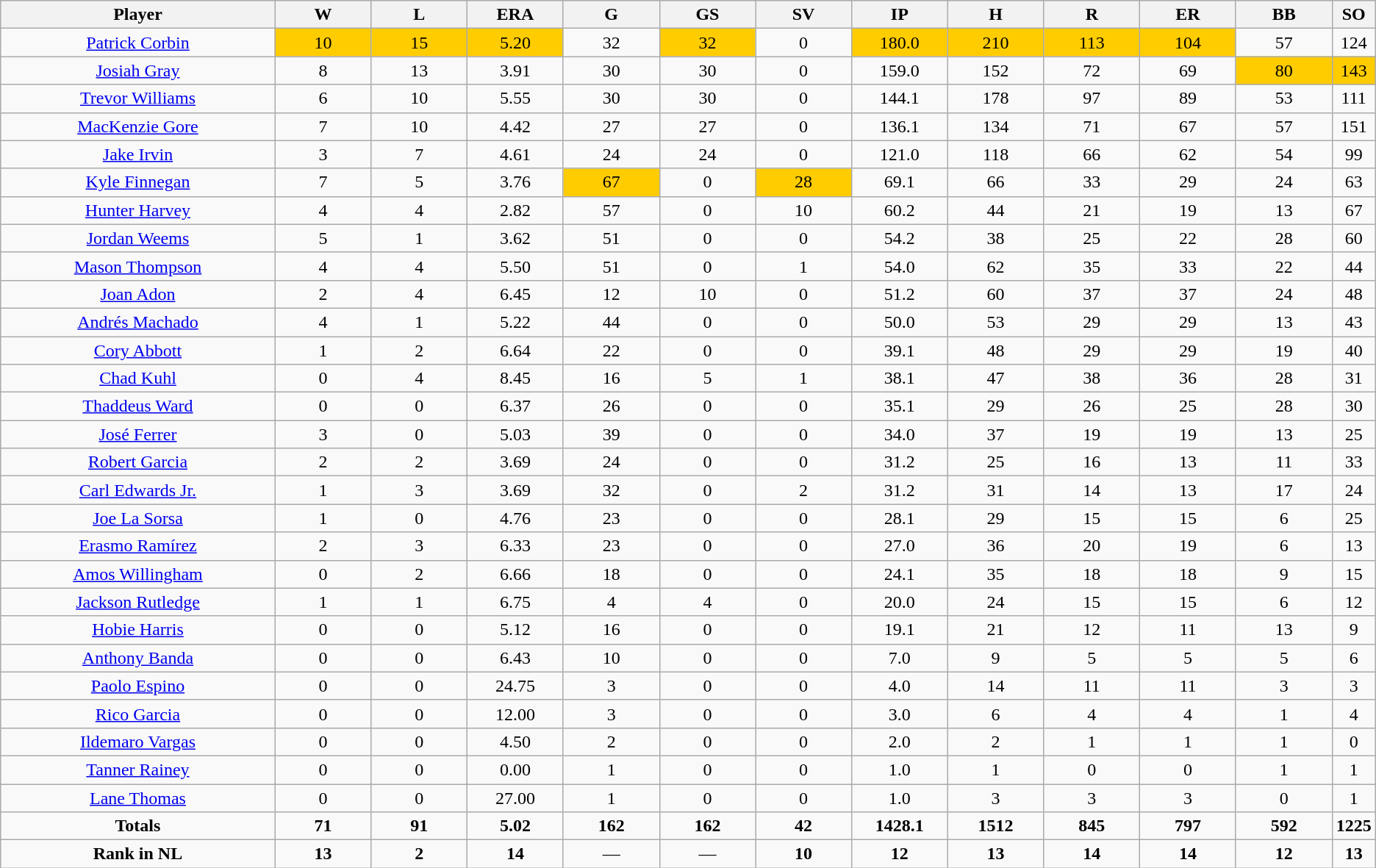<table class=wikitable style="text-align:center">
<tr>
<th bgcolor=#DDDDFF; width="20%">Player</th>
<th bgcolor=#DDDDFF; width="7%">W</th>
<th bgcolor=#DDDDFF; width="7%">L</th>
<th bgcolor=#DDDDFF; width="7%">ERA</th>
<th bgcolor=#DDDDFF; width="7%">G</th>
<th bgcolor=#DDDDFF; width="7%">GS</th>
<th bgcolor=#DDDDFF; width="7%">SV</th>
<th bgcolor=#DDDDFF; width="7%">IP</th>
<th bgcolor=#DDDDFF; width="7%">H</th>
<th bgcolor=#DDDDFF; width="7%">R</th>
<th bgcolor=#DDDDFF; width="7%">ER</th>
<th bgcolor=#DDDDFF; width="7%">BB</th>
<th bgcolor=#DDDDFF; width="7%">SO</th>
</tr>
<tr>
<td><a href='#'>Patrick Corbin</a></td>
<td bgcolor=#ffcc00>10</td>
<td bgcolor=#ffcc00>15</td>
<td bgcolor=#ffcc00>5.20</td>
<td>32</td>
<td bgcolor=#ffcc00>32</td>
<td>0</td>
<td bgcolor=#ffcc00>180.0</td>
<td bgcolor=#ffcc00>210</td>
<td bgcolor=#ffcc00>113</td>
<td bgcolor=#ffcc00>104</td>
<td>57</td>
<td>124</td>
</tr>
<tr>
<td><a href='#'>Josiah Gray</a></td>
<td>8</td>
<td>13</td>
<td>3.91</td>
<td>30</td>
<td>30</td>
<td>0</td>
<td>159.0</td>
<td>152</td>
<td>72</td>
<td>69</td>
<td bgcolor=#ffcc00>80</td>
<td bgcolor=#ffcc00>143</td>
</tr>
<tr>
<td><a href='#'>Trevor Williams</a></td>
<td>6</td>
<td>10</td>
<td>5.55</td>
<td>30</td>
<td>30</td>
<td>0</td>
<td>144.1</td>
<td>178</td>
<td>97</td>
<td>89</td>
<td>53</td>
<td>111</td>
</tr>
<tr>
<td><a href='#'>MacKenzie Gore</a></td>
<td>7</td>
<td>10</td>
<td>4.42</td>
<td>27</td>
<td>27</td>
<td>0</td>
<td>136.1</td>
<td>134</td>
<td>71</td>
<td>67</td>
<td>57</td>
<td>151</td>
</tr>
<tr>
<td><a href='#'>Jake Irvin</a></td>
<td>3</td>
<td>7</td>
<td>4.61</td>
<td>24</td>
<td>24</td>
<td>0</td>
<td>121.0</td>
<td>118</td>
<td>66</td>
<td>62</td>
<td>54</td>
<td>99</td>
</tr>
<tr>
<td><a href='#'>Kyle Finnegan</a></td>
<td>7</td>
<td>5</td>
<td>3.76</td>
<td bgcolor=#ffcc00>67</td>
<td>0</td>
<td bgcolor=#ffcc00>28</td>
<td>69.1</td>
<td>66</td>
<td>33</td>
<td>29</td>
<td>24</td>
<td>63</td>
</tr>
<tr>
<td><a href='#'>Hunter Harvey</a></td>
<td>4</td>
<td>4</td>
<td>2.82</td>
<td>57</td>
<td>0</td>
<td>10</td>
<td>60.2</td>
<td>44</td>
<td>21</td>
<td>19</td>
<td>13</td>
<td>67</td>
</tr>
<tr>
<td><a href='#'>Jordan Weems</a></td>
<td>5</td>
<td>1</td>
<td>3.62</td>
<td>51</td>
<td>0</td>
<td>0</td>
<td>54.2</td>
<td>38</td>
<td>25</td>
<td>22</td>
<td>28</td>
<td>60</td>
</tr>
<tr>
<td><a href='#'>Mason Thompson</a></td>
<td>4</td>
<td>4</td>
<td>5.50</td>
<td>51</td>
<td>0</td>
<td>1</td>
<td>54.0</td>
<td>62</td>
<td>35</td>
<td>33</td>
<td>22</td>
<td>44</td>
</tr>
<tr>
<td><a href='#'>Joan Adon</a></td>
<td>2</td>
<td>4</td>
<td>6.45</td>
<td>12</td>
<td>10</td>
<td>0</td>
<td>51.2</td>
<td>60</td>
<td>37</td>
<td>37</td>
<td>24</td>
<td>48</td>
</tr>
<tr>
<td><a href='#'>Andrés Machado</a></td>
<td>4</td>
<td>1</td>
<td>5.22</td>
<td>44</td>
<td>0</td>
<td>0</td>
<td>50.0</td>
<td>53</td>
<td>29</td>
<td>29</td>
<td>13</td>
<td>43</td>
</tr>
<tr>
<td><a href='#'>Cory Abbott</a></td>
<td>1</td>
<td>2</td>
<td>6.64</td>
<td>22</td>
<td>0</td>
<td>0</td>
<td>39.1</td>
<td>48</td>
<td>29</td>
<td>29</td>
<td>19</td>
<td>40</td>
</tr>
<tr>
<td><a href='#'>Chad Kuhl</a></td>
<td>0</td>
<td>4</td>
<td>8.45</td>
<td>16</td>
<td>5</td>
<td>1</td>
<td>38.1</td>
<td>47</td>
<td>38</td>
<td>36</td>
<td>28</td>
<td>31</td>
</tr>
<tr>
<td><a href='#'>Thaddeus Ward</a></td>
<td>0</td>
<td>0</td>
<td>6.37</td>
<td>26</td>
<td>0</td>
<td>0</td>
<td>35.1</td>
<td>29</td>
<td>26</td>
<td>25</td>
<td>28</td>
<td>30</td>
</tr>
<tr>
<td><a href='#'>José Ferrer</a></td>
<td>3</td>
<td>0</td>
<td>5.03</td>
<td>39</td>
<td>0</td>
<td>0</td>
<td>34.0</td>
<td>37</td>
<td>19</td>
<td>19</td>
<td>13</td>
<td>25</td>
</tr>
<tr>
<td><a href='#'>Robert Garcia</a></td>
<td>2</td>
<td>2</td>
<td>3.69</td>
<td>24</td>
<td>0</td>
<td>0</td>
<td>31.2</td>
<td>25</td>
<td>16</td>
<td>13</td>
<td>11</td>
<td>33</td>
</tr>
<tr>
<td><a href='#'>Carl Edwards Jr.</a></td>
<td>1</td>
<td>3</td>
<td>3.69</td>
<td>32</td>
<td>0</td>
<td>2</td>
<td>31.2</td>
<td>31</td>
<td>14</td>
<td>13</td>
<td>17</td>
<td>24</td>
</tr>
<tr>
<td><a href='#'>Joe La Sorsa</a></td>
<td>1</td>
<td>0</td>
<td>4.76</td>
<td>23</td>
<td>0</td>
<td>0</td>
<td>28.1</td>
<td>29</td>
<td>15</td>
<td>15</td>
<td>6</td>
<td>25</td>
</tr>
<tr>
<td><a href='#'>Erasmo Ramírez</a></td>
<td>2</td>
<td>3</td>
<td>6.33</td>
<td>23</td>
<td>0</td>
<td>0</td>
<td>27.0</td>
<td>36</td>
<td>20</td>
<td>19</td>
<td>6</td>
<td>13</td>
</tr>
<tr>
<td><a href='#'>Amos Willingham</a></td>
<td>0</td>
<td>2</td>
<td>6.66</td>
<td>18</td>
<td>0</td>
<td>0</td>
<td>24.1</td>
<td>35</td>
<td>18</td>
<td>18</td>
<td>9</td>
<td>15</td>
</tr>
<tr>
<td><a href='#'>Jackson Rutledge</a></td>
<td>1</td>
<td>1</td>
<td>6.75</td>
<td>4</td>
<td>4</td>
<td>0</td>
<td>20.0</td>
<td>24</td>
<td>15</td>
<td>15</td>
<td>6</td>
<td>12</td>
</tr>
<tr>
<td><a href='#'>Hobie Harris</a></td>
<td>0</td>
<td>0</td>
<td>5.12</td>
<td>16</td>
<td>0</td>
<td>0</td>
<td>19.1</td>
<td>21</td>
<td>12</td>
<td>11</td>
<td>13</td>
<td>9</td>
</tr>
<tr>
<td><a href='#'>Anthony Banda</a></td>
<td>0</td>
<td>0</td>
<td>6.43</td>
<td>10</td>
<td>0</td>
<td>0</td>
<td>7.0</td>
<td>9</td>
<td>5</td>
<td>5</td>
<td>5</td>
<td>6</td>
</tr>
<tr>
<td><a href='#'>Paolo Espino</a></td>
<td>0</td>
<td>0</td>
<td>24.75</td>
<td>3</td>
<td>0</td>
<td>0</td>
<td>4.0</td>
<td>14</td>
<td>11</td>
<td>11</td>
<td>3</td>
<td>3</td>
</tr>
<tr>
<td><a href='#'>Rico Garcia</a></td>
<td>0</td>
<td>0</td>
<td>12.00</td>
<td>3</td>
<td>0</td>
<td>0</td>
<td>3.0</td>
<td>6</td>
<td>4</td>
<td>4</td>
<td>1</td>
<td>4</td>
</tr>
<tr>
<td><a href='#'>Ildemaro Vargas</a></td>
<td>0</td>
<td>0</td>
<td>4.50</td>
<td>2</td>
<td>0</td>
<td>0</td>
<td>2.0</td>
<td>2</td>
<td>1</td>
<td>1</td>
<td>1</td>
<td>0</td>
</tr>
<tr>
<td><a href='#'>Tanner Rainey</a></td>
<td>0</td>
<td>0</td>
<td>0.00</td>
<td>1</td>
<td>0</td>
<td>0</td>
<td>1.0</td>
<td>1</td>
<td>0</td>
<td>0</td>
<td>1</td>
<td>1</td>
</tr>
<tr>
<td><a href='#'>Lane Thomas</a></td>
<td>0</td>
<td>0</td>
<td>27.00</td>
<td>1</td>
<td>0</td>
<td>0</td>
<td>1.0</td>
<td>3</td>
<td>3</td>
<td>3</td>
<td>0</td>
<td>1</td>
</tr>
<tr>
<td><strong>Totals</strong></td>
<td><strong>71</strong></td>
<td><strong>91</strong></td>
<td><strong>5.02</strong></td>
<td><strong>162</strong></td>
<td><strong>162</strong></td>
<td><strong>42</strong></td>
<td><strong>1428.1</strong></td>
<td><strong>1512</strong></td>
<td><strong>845</strong></td>
<td><strong>797</strong></td>
<td><strong>592</strong></td>
<td><strong>1225</strong></td>
</tr>
<tr>
<td><strong>Rank in NL</strong></td>
<td><strong>13</strong></td>
<td><strong>2</strong></td>
<td><strong>14</strong></td>
<td>—</td>
<td>—</td>
<td><strong>10</strong></td>
<td><strong>12</strong></td>
<td><strong>13</strong></td>
<td><strong>14</strong></td>
<td><strong>14</strong></td>
<td><strong>12</strong></td>
<td><strong>13</strong></td>
</tr>
</table>
